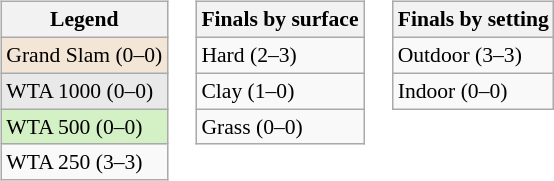<table>
<tr valign=top>
<td><br><table class="wikitable" style=font-size:90%>
<tr>
<th>Legend</th>
</tr>
<tr>
<td bgcolor="f3e6d7">Grand Slam (0–0)</td>
</tr>
<tr>
<td bgcolor="e9e9e9">WTA 1000 (0–0)</td>
</tr>
<tr>
<td bgcolor="d4f1c5">WTA 500 (0–0)</td>
</tr>
<tr>
<td>WTA 250 (3–3)</td>
</tr>
</table>
</td>
<td><br><table class="wikitable" style=font-size:90%>
<tr>
<th>Finals by surface</th>
</tr>
<tr>
<td>Hard (2–3)</td>
</tr>
<tr>
<td>Clay (1–0)</td>
</tr>
<tr>
<td>Grass (0–0)</td>
</tr>
</table>
</td>
<td><br><table class="wikitable" style=font-size:90%>
<tr>
<th>Finals by setting</th>
</tr>
<tr>
<td>Outdoor (3–3)</td>
</tr>
<tr>
<td>Indoor (0–0)</td>
</tr>
</table>
</td>
</tr>
</table>
